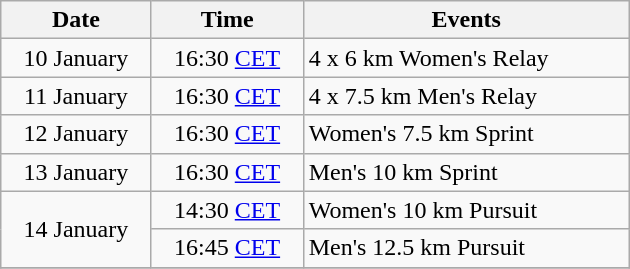<table class="wikitable" style="text-align: center" width="420">
<tr>
<th>Date</th>
<th>Time</th>
<th>Events</th>
</tr>
<tr>
<td rowspan=1>10 January</td>
<td>16:30 <a href='#'>CET</a></td>
<td style="text-align: left">4 x 6 km Women's Relay</td>
</tr>
<tr>
<td rowspan=1>11 January</td>
<td>16:30 <a href='#'>CET</a></td>
<td style="text-align: left">4 x 7.5 km Men's Relay</td>
</tr>
<tr>
<td rowspan=1>12 January</td>
<td>16:30 <a href='#'>CET</a></td>
<td style="text-align: left">Women's 7.5 km Sprint</td>
</tr>
<tr>
<td rowspan=1>13 January</td>
<td>16:30 <a href='#'>CET</a></td>
<td style="text-align: left">Men's 10 km Sprint</td>
</tr>
<tr>
<td rowspan=2>14 January</td>
<td>14:30 <a href='#'>CET</a></td>
<td style="text-align: left">Women's 10 km Pursuit</td>
</tr>
<tr>
<td>16:45 <a href='#'>CET</a></td>
<td style="text-align: left">Men's 12.5 km Pursuit</td>
</tr>
<tr>
</tr>
</table>
